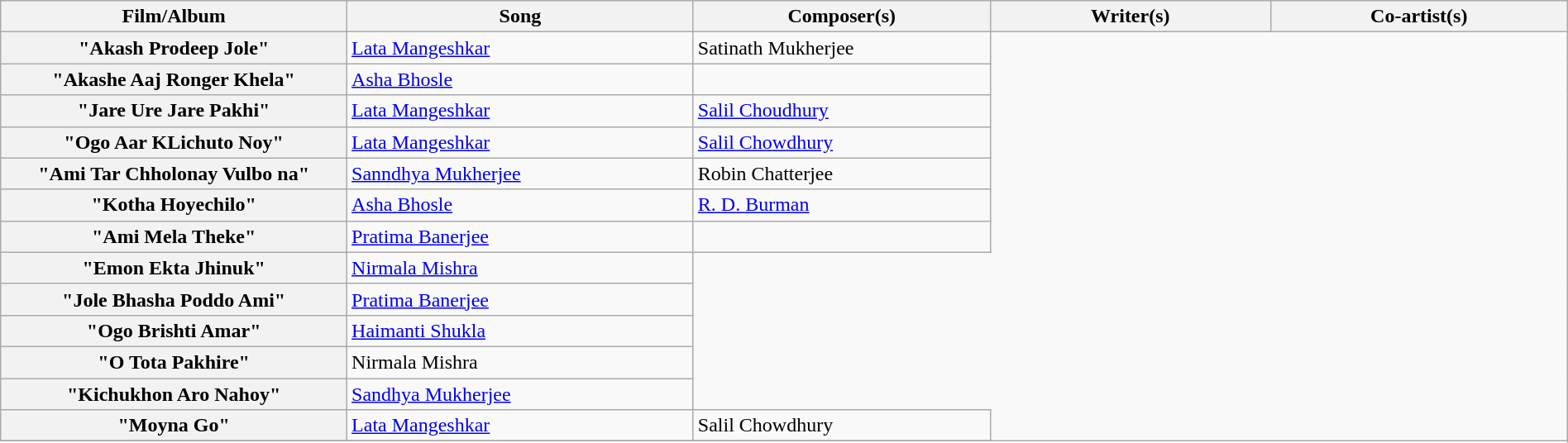<table class="wikitable plainrowheaders" width="100%">
<tr>
<th scope="col" width=21%><strong>Film/Album</strong></th>
<th scope="col" width=21%><strong>Song</strong></th>
<th scope="col" width=18%><strong>Composer(s)</strong></th>
<th scope="col" width=17%><strong>Writer(s)</strong></th>
<th scope="col" width=18%><strong>Co-artist(s)</strong></th>
</tr>
<tr>
<th scope="row">"Akash Prodeep Jole"</th>
<td><a href='#'>Lata Mangeshkar</a></td>
<td>Satinath Mukherjee</td>
</tr>
<tr>
<th scope="row">"Akashe Aaj Ronger Khela"</th>
<td><a href='#'>Asha Bhosle</a></td>
<td></td>
</tr>
<tr>
<th scope="row">"Jare Ure Jare Pakhi"</th>
<td><a href='#'>Lata Mangeshkar</a></td>
<td><a href='#'>Salil Choudhury</a></td>
</tr>
<tr>
<th scope="row">"Ogo Aar KLichuto Noy"</th>
<td><a href='#'>Lata Mangeshkar</a></td>
<td><a href='#'>Salil Chowdhury</a></td>
</tr>
<tr>
<th scope="row">"Ami Tar Chholonay Vulbo na"</th>
<td><a href='#'>Sanndhya Mukherjee</a></td>
<td>Robin Chatterjee</td>
</tr>
<tr>
<th scope="row">"Kotha Hoyechilo"</th>
<td><a href='#'>Asha Bhosle</a></td>
<td><a href='#'>R. D. Burman</a></td>
</tr>
<tr>
<th scope="row">"Ami Mela Theke"</th>
<td><a href='#'>Pratima Banerjee</a></td>
<td></td>
</tr>
<tr>
<th scope="row">"Emon Ekta Jhinuk"</th>
<td><a href='#'>Nirmala Mishra</a></td>
</tr>
<tr>
<th scope="row">"Jole Bhasha Poddo Ami"</th>
<td><a href='#'>Pratima Banerjee</a></td>
</tr>
<tr>
<th scope="row">"Ogo Brishti Amar"</th>
<td><a href='#'>Haimanti Shukla</a></td>
</tr>
<tr>
<th scope="row">"O Tota Pakhire"</th>
<td>Nirmala Mishra</td>
</tr>
<tr>
<th scope="row">"Kichukhon Aro Nahoy"</th>
<td><a href='#'>Sandhya Mukherjee</a></td>
</tr>
<tr>
<th scope="row">"Moyna Go"</th>
<td><a href='#'>Lata Mangeshkar</a></td>
<td>Salil Chowdhury</td>
</tr>
<tr>
</tr>
</table>
